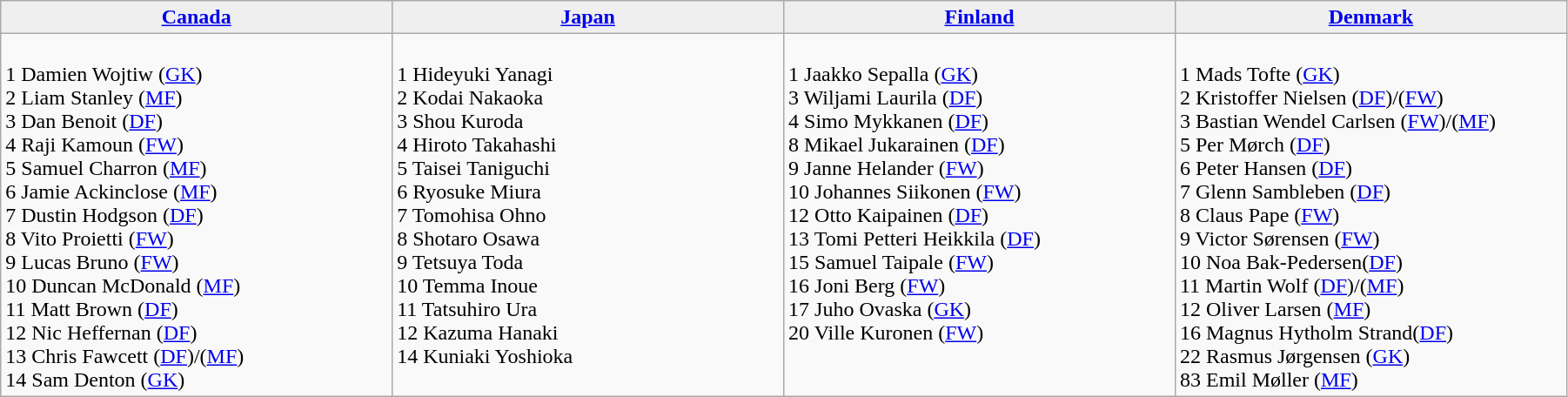<table class="wikitable mw-collapsible mw-collapsed" cellpadding=5 cellspacing=0 style="width:95%">
<tr align=center>
<td bgcolor="#efefef" width="200"><strong> <a href='#'>Canada</a></strong></td>
<td bgcolor="#efefef" width="200"><strong> <a href='#'>Japan</a></strong></td>
<td bgcolor="#efefef" width="200"><strong> <a href='#'>Finland</a></strong></td>
<td bgcolor="#efefef" width="200"><strong> <a href='#'>Denmark</a></strong></td>
</tr>
<tr valign=top>
<td><br>1 Damien Wojtiw (<a href='#'>GK</a>)<br>
2 Liam Stanley (<a href='#'>MF</a>)<br>
3 Dan Benoit (<a href='#'>DF</a>)<br>
4 Raji Kamoun (<a href='#'>FW</a>)<br>
5 Samuel Charron (<a href='#'>MF</a>)<br>
6 Jamie Ackinclose (<a href='#'>MF</a>)<br>
7 Dustin Hodgson (<a href='#'>DF</a>)<br>
8 Vito Proietti (<a href='#'>FW</a>)<br>
9 Lucas Bruno (<a href='#'>FW</a>)<br>
10 Duncan McDonald (<a href='#'>MF</a>)<br>
11 Matt Brown (<a href='#'>DF</a>)<br>
12 Nic Heffernan (<a href='#'>DF</a>)<br>
13 Chris Fawcett (<a href='#'>DF</a>)/(<a href='#'>MF</a>)<br>
14 Sam Denton (<a href='#'>GK</a>)<br></td>
<td><br>1 Hideyuki Yanagi<br>
2 Kodai Nakaoka<br>
3 Shou Kuroda<br>
4 Hiroto Takahashi<br>
5 Taisei Taniguchi<br>
6 Ryosuke Miura<br>
7 Tomohisa Ohno<br>
8 Shotaro Osawa<br>
9 Tetsuya Toda<br>
10 Temma Inoue<br>
11 Tatsuhiro Ura<br>
12 Kazuma Hanaki<br>
14 Kuniaki Yoshioka<br></td>
<td><br>1 Jaakko Sepalla (<a href='#'>GK</a>)<br>
3 Wiljami Laurila (<a href='#'>DF</a>)<br>
4 Simo Mykkanen (<a href='#'>DF</a>)<br>
8 Mikael Jukarainen (<a href='#'>DF</a>)<br>
9 Janne Helander (<a href='#'>FW</a>)<br>
10 Johannes Siikonen (<a href='#'>FW</a>)<br>
12 Otto	Kaipainen (<a href='#'>DF</a>)<br>
13 Tomi Petteri	Heikkila (<a href='#'>DF</a>)<br>
15 Samuel Taipale (<a href='#'>FW</a>)<br>
16 Joni	Berg (<a href='#'>FW</a>)<br>
17 Juho	Ovaska (<a href='#'>GK</a>)<br>
20 Ville Kuronen (<a href='#'>FW</a>)<br></td>
<td><br>1 Mads Tofte (<a href='#'>GK</a>)<br>
2 Kristoffer Nielsen (<a href='#'>DF</a>)/(<a href='#'>FW</a>)<br>
3 Bastian Wendel Carlsen (<a href='#'>FW</a>)/(<a href='#'>MF</a>)<br>
5 Per Mørch (<a href='#'>DF</a>)<br>
6 Peter Hansen (<a href='#'>DF</a>)<br>
7 Glenn Sambleben (<a href='#'>DF</a>)<br>
8 Claus Pape (<a href='#'>FW</a>)<br>
9 Victor Sørensen (<a href='#'>FW</a>)<br>
10 Noa Bak-Pedersen(<a href='#'>DF</a>)<br>
11 Martin Wolf (<a href='#'>DF</a>)/(<a href='#'>MF</a>)<br>
12 Oliver Larsen (<a href='#'>MF</a>)<br>
16 Magnus Hytholm Strand(<a href='#'>DF</a>)<br>
22 Rasmus Jørgensen (<a href='#'>GK</a>)<br>
83 Emil	Møller (<a href='#'>MF</a>)<br></td>
</tr>
</table>
